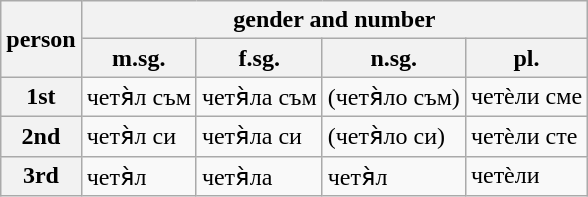<table class="wikitable">
<tr>
<th rowspan="2">person</th>
<th colspan="4">gender and number</th>
</tr>
<tr>
<th>m.sg.</th>
<th>f.sg.</th>
<th>n.sg.</th>
<th>pl.</th>
</tr>
<tr>
<th>1st</th>
<td>четя̀л съм</td>
<td>четя̀лa съм</td>
<td>(четя̀лo съм)</td>
<td>четѐли сме</td>
</tr>
<tr>
<th>2nd</th>
<td>четя̀л си</td>
<td>четя̀лa си</td>
<td>(четя̀лo си)</td>
<td>четѐли сте</td>
</tr>
<tr>
<th>3rd</th>
<td>четя̀л</td>
<td>четя̀лa</td>
<td>четя̀л</td>
<td>четѐли</td>
</tr>
</table>
